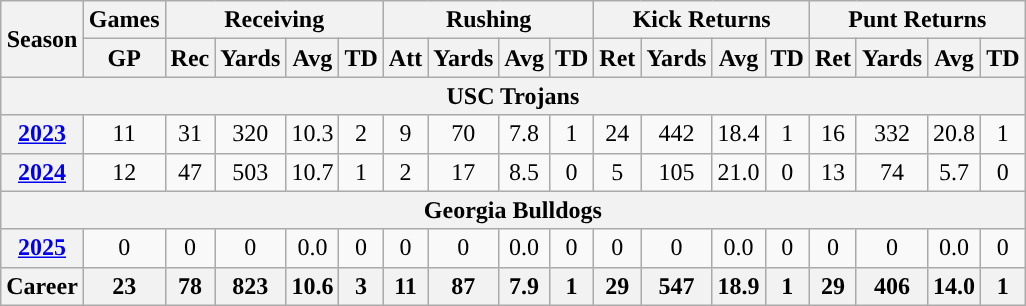<table class="wikitable" style="text-align:center;">
<tr>
<th rowspan="2">Season</th>
<th>Games</th>
<th colspan="4">Receiving</th>
<th colspan="4">Rushing</th>
<th colspan="4">Kick Returns</th>
<th colspan="4">Punt Returns</th>
</tr>
<tr>
<th>GP</th>
<th>Rec</th>
<th>Yards</th>
<th>Avg</th>
<th>TD</th>
<th>Att</th>
<th>Yards</th>
<th>Avg</th>
<th>TD</th>
<th>Ret</th>
<th>Yards</th>
<th>Avg</th>
<th>TD</th>
<th>Ret</th>
<th>Yards</th>
<th>Avg</th>
<th>TD</th>
</tr>
<tr>
<th colspan="20">USC Trojans</th>
</tr>
<tr>
<th><a href='#'>2023</a></th>
<td>11</td>
<td>31</td>
<td>320</td>
<td>10.3</td>
<td>2</td>
<td>9</td>
<td>70</td>
<td>7.8</td>
<td>1</td>
<td>24</td>
<td>442</td>
<td>18.4</td>
<td>1</td>
<td>16</td>
<td>332</td>
<td>20.8</td>
<td>1</td>
</tr>
<tr>
<th><a href='#'>2024</a></th>
<td>12</td>
<td>47</td>
<td>503</td>
<td>10.7</td>
<td>1</td>
<td>2</td>
<td>17</td>
<td>8.5</td>
<td>0</td>
<td>5</td>
<td>105</td>
<td>21.0</td>
<td>0</td>
<td>13</td>
<td>74</td>
<td>5.7</td>
<td>0</td>
</tr>
<tr>
<th colspan="20">Georgia Bulldogs</th>
</tr>
<tr>
<th><a href='#'>2025</a></th>
<td>0</td>
<td>0</td>
<td>0</td>
<td>0.0</td>
<td>0</td>
<td>0</td>
<td>0</td>
<td>0.0</td>
<td>0</td>
<td>0</td>
<td>0</td>
<td>0.0</td>
<td>0</td>
<td>0</td>
<td>0</td>
<td>0.0</td>
<td>0</td>
</tr>
<tr>
<th>Career</th>
<th>23</th>
<th>78</th>
<th>823</th>
<th>10.6</th>
<th>3</th>
<th>11</th>
<th>87</th>
<th>7.9</th>
<th>1</th>
<th>29</th>
<th>547</th>
<th>18.9</th>
<th>1</th>
<th>29</th>
<th>406</th>
<th>14.0</th>
<th>1</th>
</tr>
</table>
